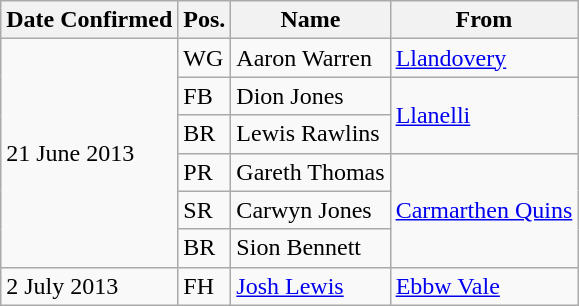<table class="wikitable">
<tr>
<th>Date Confirmed</th>
<th>Pos.</th>
<th>Name</th>
<th>From</th>
</tr>
<tr>
<td rowspan="6">21 June 2013</td>
<td>WG</td>
<td> Aaron Warren</td>
<td><a href='#'>Llandovery</a></td>
</tr>
<tr>
<td>FB</td>
<td> Dion Jones</td>
<td rowspan="2"><a href='#'>Llanelli</a></td>
</tr>
<tr>
<td>BR</td>
<td> Lewis Rawlins</td>
</tr>
<tr>
<td>PR</td>
<td> Gareth Thomas</td>
<td rowspan="3"><a href='#'>Carmarthen Quins</a></td>
</tr>
<tr>
<td>SR</td>
<td> Carwyn Jones</td>
</tr>
<tr>
<td>BR</td>
<td> Sion Bennett</td>
</tr>
<tr>
<td>2 July 2013</td>
<td>FH</td>
<td> <a href='#'>Josh Lewis</a></td>
<td><a href='#'>Ebbw Vale</a></td>
</tr>
</table>
